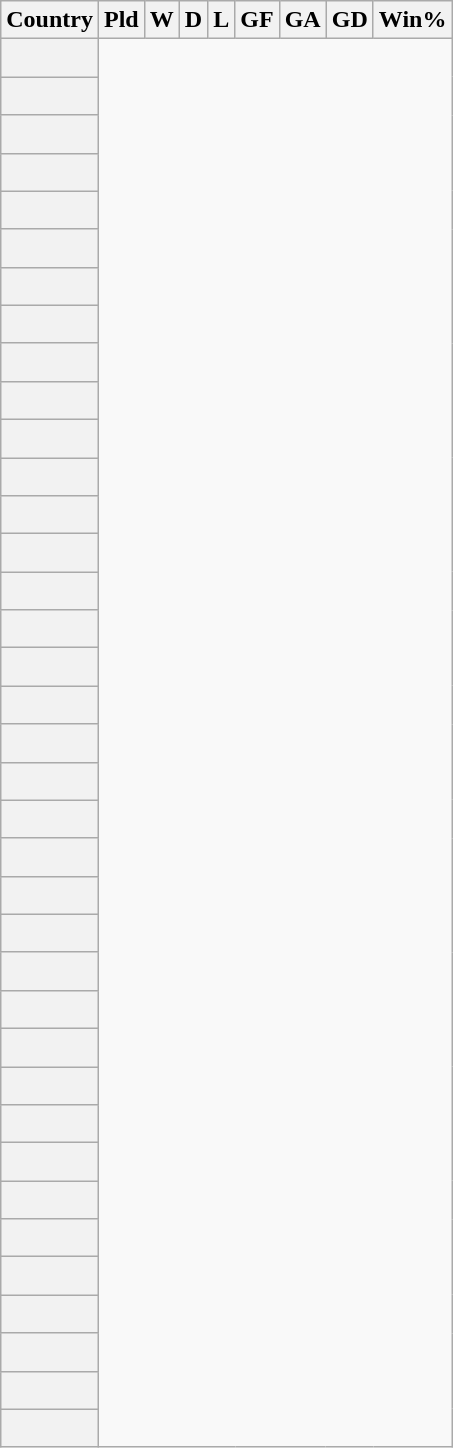<table class="wikitable sortable plainrowheaders" style="text-align:center">
<tr>
<th scope="col">Country</th>
<th scope="col">Pld</th>
<th scope="col">W</th>
<th scope="col">D</th>
<th scope="col">L</th>
<th scope="col">GF</th>
<th scope="col">GA</th>
<th scope="col">GD</th>
<th scope="col">Win%</th>
</tr>
<tr>
<th scope="row" align=left><br></th>
</tr>
<tr>
<th scope="row" align=left><br></th>
</tr>
<tr>
<th scope="row" align=left><br></th>
</tr>
<tr>
<th scope="row" align=left><br></th>
</tr>
<tr>
<th scope="row" align=left><br></th>
</tr>
<tr>
<th scope="row" align=left><br></th>
</tr>
<tr>
<th scope="row" align=left><br></th>
</tr>
<tr>
<th scope="row" align=left><br></th>
</tr>
<tr>
<th scope="row" align=left><br></th>
</tr>
<tr>
<th scope="row" align=left><br></th>
</tr>
<tr>
<th scope="row" align=left><br></th>
</tr>
<tr>
<th scope="row" align=left><br></th>
</tr>
<tr>
<th scope="row" align=left><br></th>
</tr>
<tr>
<th scope="row" align=left><br></th>
</tr>
<tr>
<th scope="row" align=left><br></th>
</tr>
<tr>
<th scope="row" align=left><br></th>
</tr>
<tr>
<th scope="row" align=left><br></th>
</tr>
<tr>
<th scope="row" align=left><br></th>
</tr>
<tr>
<th scope="row" align=left><br></th>
</tr>
<tr>
<th scope="row" align=left><br></th>
</tr>
<tr>
<th scope="row" align=left><br></th>
</tr>
<tr>
<th scope="row" align=left><br></th>
</tr>
<tr>
<th scope="row" align=left><br></th>
</tr>
<tr>
<th scope="row" align=left><br></th>
</tr>
<tr>
<th scope="row" align=left><br></th>
</tr>
<tr>
<th scope="row" align=left><br></th>
</tr>
<tr>
<th scope="row" align=left><br></th>
</tr>
<tr>
<th scope="row" align=left><br></th>
</tr>
<tr>
<th scope="row" align=left><br></th>
</tr>
<tr>
<th scope="row" align=left><br></th>
</tr>
<tr>
<th scope="row" align=left><br></th>
</tr>
<tr>
<th scope="row" align=left><br></th>
</tr>
<tr>
<th scope="row" align=left><br></th>
</tr>
<tr>
<th scope="row" align=left><br></th>
</tr>
<tr>
<th scope="row" align=left><br></th>
</tr>
<tr>
<th scope="row" align=left><br></th>
</tr>
<tr>
<th scope="row" align=left><br></th>
</tr>
</table>
